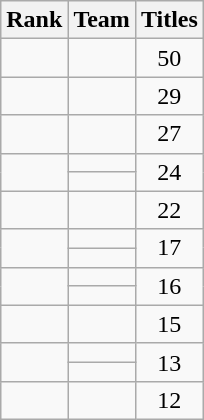<table class="wikitable sortable" style="text-align:center">
<tr>
<th>Rank</th>
<th>Team</th>
<th>Titles</th>
</tr>
<tr>
<td></td>
<td style=><strong></strong></td>
<td>50</td>
</tr>
<tr>
<td></td>
<td style=><strong></strong></td>
<td>29</td>
</tr>
<tr>
<td></td>
<td style=><strong></strong></td>
<td>27</td>
</tr>
<tr>
<td rowspan=2></td>
<td style=><em></em></td>
<td rowspan=2>24</td>
</tr>
<tr>
<td style=><strong></strong></td>
</tr>
<tr>
<td></td>
<td style=><strong></strong></td>
<td>22</td>
</tr>
<tr>
<td rowspan=2></td>
<td style=><em></em></td>
<td rowspan=2>17</td>
</tr>
<tr>
<td style=><strong></strong></td>
</tr>
<tr>
<td rowspan=2></td>
<td style=><strong></strong></td>
<td rowspan=2>16</td>
</tr>
<tr>
<td style=><strong></strong></td>
</tr>
<tr>
<td></td>
<td style=><strong></strong></td>
<td>15</td>
</tr>
<tr>
<td rowspan=2></td>
<td style=><strong></strong></td>
<td rowspan=2>13</td>
</tr>
<tr>
<td style=><strong></strong></td>
</tr>
<tr>
<td></td>
<td style=><strong></strong></td>
<td>12</td>
</tr>
</table>
